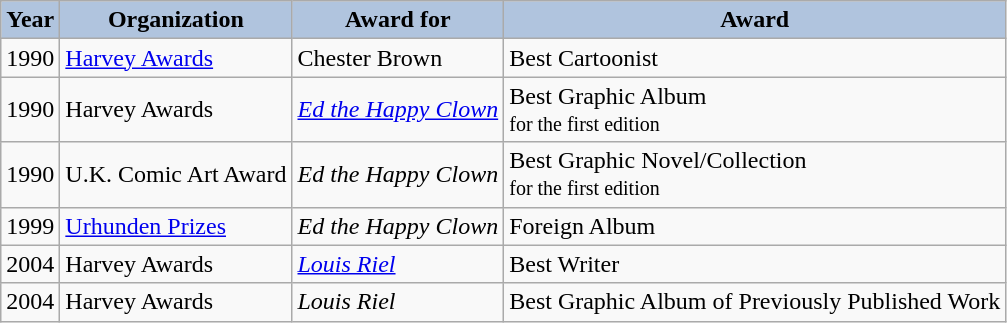<table class="wikitable sortable">
<tr>
<th scope="col" style="background:#B0C4DE;">Year</th>
<th scope="col" style="background:#B0C4DE;">Organization</th>
<th scope="col" style="background:#B0C4DE;">Award for</th>
<th scope="col" style="background:#B0C4DE;">Award</th>
</tr>
<tr>
<td>1990</td>
<td><a href='#'>Harvey Awards</a></td>
<td>Chester Brown</td>
<td>Best Cartoonist</td>
</tr>
<tr>
<td>1990</td>
<td>Harvey Awards</td>
<td><em><a href='#'>Ed the Happy Clown</a></em></td>
<td>Best Graphic Album<br><small>for the first edition</small></td>
</tr>
<tr>
<td>1990</td>
<td>U.K. Comic Art Award</td>
<td><em>Ed the Happy Clown</em></td>
<td>Best Graphic Novel/Collection<br><small>for the first edition</small></td>
</tr>
<tr>
<td>1999</td>
<td><a href='#'>Urhunden Prizes</a></td>
<td><em>Ed the Happy Clown</em></td>
<td>Foreign Album</td>
</tr>
<tr>
<td>2004</td>
<td>Harvey Awards</td>
<td><em><a href='#'>Louis Riel</a></em></td>
<td>Best Writer</td>
</tr>
<tr>
<td>2004</td>
<td>Harvey Awards</td>
<td><em>Louis Riel</em></td>
<td>Best Graphic Album of Previously Published Work</td>
</tr>
</table>
